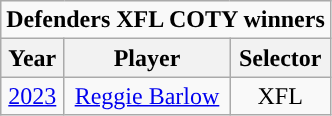<table class="wikitable" style="text-align:center">
<tr>
<td align="center" colspan="4"><strong>Defenders XFL COTY winners</strong></td>
</tr>
<tr>
<th>Year</th>
<th>Player</th>
<th>Selector</th>
</tr>
<tr>
<td><a href='#'>2023</a></td>
<td><a href='#'>Reggie Barlow</a></td>
<td>XFL</td>
</tr>
</table>
